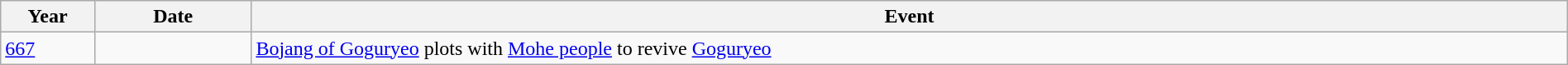<table class="wikitable" width="100%">
<tr>
<th style="width:6%">Year</th>
<th style="width:10%">Date</th>
<th>Event</th>
</tr>
<tr>
<td><a href='#'>667</a></td>
<td></td>
<td><a href='#'>Bojang of Goguryeo</a> plots with <a href='#'>Mohe people</a> to revive <a href='#'>Goguryeo</a></td>
</tr>
</table>
